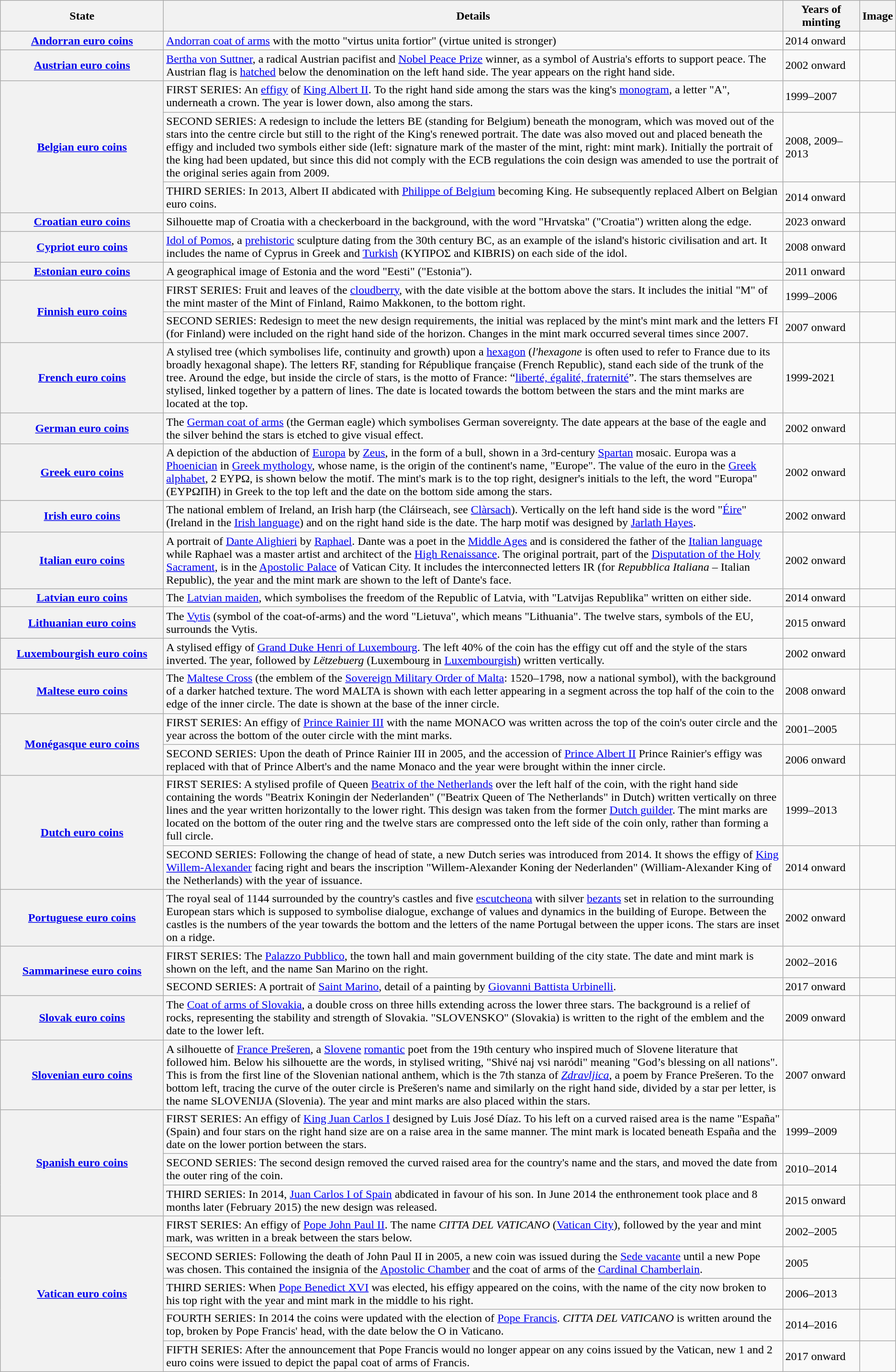<table class="wikitable">
<tr>
<th width=220px>State</th>
<th>Details</th>
<th width=100px>Years of minting</th>
<th>Image</th>
</tr>
<tr>
<th> <a href='#'>Andorran euro coins</a></th>
<td><a href='#'>Andorran coat of arms</a> with the motto "virtus unita fortior" (virtue united is stronger)</td>
<td>2014 onward</td>
<td></td>
</tr>
<tr>
<th> <a href='#'>Austrian euro coins</a></th>
<td><a href='#'>Bertha von Suttner</a>, a radical Austrian pacifist and <a href='#'>Nobel Peace Prize</a> winner, as a symbol of Austria's efforts to support peace. The Austrian flag is <a href='#'>hatched</a> below the denomination on the left hand side. The year appears on the right hand side.</td>
<td>2002 onward</td>
<td></td>
</tr>
<tr>
<th rowspan=3> <a href='#'>Belgian euro coins</a></th>
<td>FIRST SERIES: An <a href='#'>effigy</a> of <a href='#'>King Albert II</a>. To the right hand side among the stars was the king's <a href='#'>monogram</a>, a letter "A", underneath a crown. The year is lower down, also among the stars.</td>
<td>1999–2007</td>
<td></td>
</tr>
<tr>
<td>SECOND SERIES: A redesign to include the letters BE (standing for Belgium) beneath the monogram, which was moved out of the stars into the centre circle but still to the right of the King's renewed portrait. The date was also moved out and placed beneath the effigy and included two symbols either side (left: signature mark of the master of the mint, right: mint mark). Initially the portrait of the king had been updated, but since this did not comply with the ECB regulations the coin design was amended to use the portrait of the original series again from 2009.</td>
<td>2008, 2009–2013</td>
<td></td>
</tr>
<tr>
<td>THIRD SERIES: In 2013, Albert II abdicated with <a href='#'>Philippe of Belgium</a> becoming King. He subsequently replaced Albert on Belgian euro coins.</td>
<td>2014 onward</td>
<td></td>
</tr>
<tr>
<th> <a href='#'>Croatian euro coins</a></th>
<td>Silhouette map of Croatia with a checkerboard in the background, with the word "Hrvatska" ("Croatia") written along the edge.</td>
<td>2023 onward</td>
<td></td>
</tr>
<tr>
<th> <a href='#'>Cypriot euro coins</a></th>
<td><a href='#'>Idol of Pomos</a>, a <a href='#'>prehistoric</a> sculpture dating from the 30th century BC, as an example of the island's historic civilisation and art. It includes the name of Cyprus in Greek and <a href='#'>Turkish</a> (ΚΥΠΡΟΣ and KIBRIS) on each side of the idol.</td>
<td>2008 onward</td>
<td></td>
</tr>
<tr>
<th> <a href='#'>Estonian euro coins</a></th>
<td>A geographical image of Estonia and the word "Eesti" ("Estonia").</td>
<td>2011 onward</td>
<td></td>
</tr>
<tr>
<th rowspan=2> <a href='#'>Finnish euro coins</a></th>
<td>FIRST SERIES: Fruit and leaves of the <a href='#'>cloudberry</a>, with the date visible at the bottom above the stars. It includes the initial "M" of the mint master of the Mint of Finland, Raimo Makkonen, to the bottom right.</td>
<td>1999–2006</td>
<td></td>
</tr>
<tr>
<td>SECOND SERIES: Redesign to meet the new design requirements, the initial was replaced by the mint's mint mark and the letters FI (for Finland) were included on the right hand side of the horizon. Changes in the mint mark occurred several times since 2007.</td>
<td>2007 onward</td>
<td></td>
</tr>
<tr>
<th> <a href='#'>French euro coins</a></th>
<td>A stylised tree (which symbolises life, continuity and growth) upon a <a href='#'>hexagon</a> (<em>l'hexagone</em> is often used to refer to France due to its broadly hexagonal shape). The letters RF, standing for République française (French Republic), stand each side of the trunk of the tree. Around the edge, but inside the circle of stars, is the motto of France: “<a href='#'>liberté, égalité, fraternité</a>”. The stars themselves are stylised, linked together by a pattern of lines. The date is located towards the bottom between the stars and the mint marks are located at the top.</td>
<td>1999-2021</td>
<td></td>
</tr>
<tr>
<th> <a href='#'>German euro coins</a></th>
<td>The <a href='#'>German coat of arms</a> (the German eagle) which symbolises German sovereignty. The date appears at the base of the eagle and the silver behind the stars is etched to give visual effect.</td>
<td>2002 onward</td>
<td></td>
</tr>
<tr>
<th> <a href='#'>Greek euro coins</a></th>
<td>A depiction of the abduction of <a href='#'>Europa</a> by <a href='#'>Zeus</a>, in the form of a bull, shown in a 3rd-century <a href='#'>Spartan</a> mosaic. Europa was a <a href='#'>Phoenician</a> in <a href='#'>Greek mythology</a>, whose name, is the origin of the continent's name, "Europe". The value of the euro in the <a href='#'>Greek alphabet</a>, 2 ΕΥΡΩ, is shown below the motif. The mint's mark is to the top right, designer's initials to the left, the word "Europa" (ΕΥΡΩΠΗ) in Greek to the top left and the date on the bottom side among the stars.</td>
<td>2002 onward</td>
<td></td>
</tr>
<tr>
<th> <a href='#'>Irish euro coins</a></th>
<td>The national emblem of Ireland, an Irish harp (the Cláirseach, see <a href='#'>Clàrsach</a>). Vertically on the left hand side is the word "<a href='#'>Éire</a>" (Ireland in the <a href='#'>Irish language</a>) and on the right hand side is the date. The harp motif was designed by <a href='#'>Jarlath Hayes</a>.</td>
<td>2002 onward</td>
<td></td>
</tr>
<tr>
<th> <a href='#'>Italian euro coins</a></th>
<td>A portrait of <a href='#'>Dante Alighieri</a> by <a href='#'>Raphael</a>. Dante was a poet in the <a href='#'>Middle Ages</a> and is considered the father of the <a href='#'>Italian language</a> while Raphael was a master artist and architect of the <a href='#'>High Renaissance</a>. The original portrait, part of the <a href='#'>Disputation of the Holy Sacrament</a>, is in the <a href='#'>Apostolic Palace</a> of Vatican City. It includes the interconnected letters IR (for <em>Repubblica Italiana</em> – Italian Republic), the year and the mint mark are shown to the left of Dante's face.</td>
<td>2002 onward</td>
<td></td>
</tr>
<tr>
<th> <a href='#'>Latvian euro coins</a></th>
<td>The <a href='#'>Latvian maiden</a>, which symbolises the freedom of the Republic of Latvia, with "Latvijas Republika" written on either side.</td>
<td>2014 onward</td>
<td></td>
</tr>
<tr>
<th> <a href='#'>Lithuanian euro coins</a></th>
<td>The <a href='#'>Vytis</a> (symbol of the coat-of-arms) and the word "Lietuva", which means "Lithuania". The twelve stars, symbols of the EU, surrounds the Vytis.</td>
<td>2015 onward</td>
<td></td>
</tr>
<tr>
<th> <a href='#'>Luxembourgish euro coins</a></th>
<td>A stylised effigy of <a href='#'>Grand Duke Henri of Luxembourg</a>. The left 40% of the coin has the effigy cut off and the style of the stars inverted. The year, followed by <em>Lëtzebuerg</em> (Luxembourg in <a href='#'>Luxembourgish</a>) written vertically.</td>
<td>2002 onward</td>
<td></td>
</tr>
<tr>
<th> <a href='#'>Maltese euro coins</a></th>
<td>The <a href='#'>Maltese Cross</a> (the emblem of the <a href='#'>Sovereign Military Order of Malta</a>: 1520–1798, now a national symbol), with the background of a darker hatched texture. The word MALTA is shown with each letter appearing in a segment across the top half of the coin to the edge of the inner circle. The date is shown at the base of the inner circle.</td>
<td>2008 onward</td>
<td></td>
</tr>
<tr>
<th rowspan=2> <a href='#'>Monégasque euro coins</a></th>
<td>FIRST SERIES: An effigy of <a href='#'>Prince Rainier III</a> with the name MONACO was written across the top of the coin's outer circle and the year across the bottom of the outer circle with the mint marks.</td>
<td>2001–2005</td>
<td></td>
</tr>
<tr>
<td>SECOND SERIES: Upon the death of Prince Rainier III in 2005, and the accession of <a href='#'>Prince Albert II</a> Prince Rainier's effigy was replaced with that of Prince Albert's and the name Monaco and the year were brought within the inner circle.</td>
<td>2006 onward</td>
<td></td>
</tr>
<tr>
<th rowspan=2> <a href='#'>Dutch euro coins</a></th>
<td>FIRST SERIES: A stylised profile of Queen <a href='#'>Beatrix of the Netherlands</a> over the left half of the coin, with the right hand side containing the words "Beatrix Koningin der Nederlanden" ("Beatrix Queen of The Netherlands" in Dutch) written vertically on three lines and the year written horizontally to the lower right. This design was taken from the former <a href='#'>Dutch guilder</a>. The mint marks are located on the bottom of the outer ring and the twelve stars are compressed onto the left side of the coin only, rather than forming a full circle.</td>
<td>1999–2013</td>
<td></td>
</tr>
<tr>
<td>SECOND SERIES: Following the change of head of state, a new Dutch series was introduced from 2014. It shows the effigy of <a href='#'>King Willem-Alexander</a> facing right and bears the inscription "Willem-Alexander Koning der Nederlanden" (William-Alexander King of the Netherlands) with the year of issuance.</td>
<td>2014 onward</td>
<td></td>
</tr>
<tr>
<th> <a href='#'>Portuguese euro coins</a></th>
<td>The royal seal of 1144 surrounded by the country's castles and five <a href='#'>escutcheona</a> with silver <a href='#'>bezants</a> set in relation to the surrounding European stars which is supposed to symbolise dialogue, exchange of values and dynamics in the building of Europe. Between the castles is the numbers of the year towards the bottom and the letters of the name Portugal between the upper icons. The stars are inset on a ridge.</td>
<td>2002 onward</td>
<td></td>
</tr>
<tr>
<th rowspan=2> <a href='#'>Sammarinese euro coins</a></th>
<td>FIRST SERIES: The <a href='#'>Palazzo Pubblico</a>, the town hall and main government building of the city state. The date and mint mark is shown on the left, and the name San Marino on the right.</td>
<td>2002–2016</td>
<td></td>
</tr>
<tr>
<td>SECOND SERIES: A portrait of <a href='#'>Saint Marino</a>, detail of a painting by <a href='#'>Giovanni Battista Urbinelli</a>.</td>
<td>2017 onward</td>
<td></td>
</tr>
<tr>
<th> <a href='#'>Slovak euro coins</a></th>
<td>The <a href='#'>Coat of arms of Slovakia</a>, a double cross on three hills extending across the lower three stars. The background is a relief of rocks, representing the stability and strength of Slovakia. "SLOVENSKO" (Slovakia) is written to the right of the emblem and the date to the lower left.</td>
<td>2009 onward</td>
<td></td>
</tr>
<tr>
<th> <a href='#'>Slovenian euro coins</a></th>
<td>A silhouette of <a href='#'>France Prešeren</a>, a <a href='#'>Slovene</a> <a href='#'>romantic</a> poet from the 19th century who inspired much of Slovene literature that followed him. Below his silhouette are the words, in stylised writing, "Shivé naj vsi naródi" meaning "God’s blessing on all nations". This is from the first line of the Slovenian national anthem, which is the 7th stanza of <em><a href='#'>Zdravljica</a></em>, a poem by France Prešeren. To the bottom left, tracing the curve of the outer circle is Prešeren's name and similarly on the right hand side, divided by a star per letter, is the name SLOVENIJA (Slovenia). The year and mint marks are also placed within the stars.</td>
<td>2007 onward</td>
<td></td>
</tr>
<tr>
<th rowspan=3> <a href='#'>Spanish euro coins</a></th>
<td>FIRST SERIES: An effigy of <a href='#'>King Juan Carlos I</a> designed by Luis José Díaz. To his left on a curved raised area is the name "España" (Spain) and four stars on the right hand size are on a raise area in the same manner. The mint mark is located beneath España and the date on the lower portion between the stars.</td>
<td>1999–2009</td>
<td></td>
</tr>
<tr>
<td>SECOND SERIES: The second design removed the curved raised area for the country's name and the stars, and moved the date from the outer ring of the coin.</td>
<td>2010–2014</td>
<td></td>
</tr>
<tr>
<td>THIRD SERIES: In 2014, <a href='#'>Juan Carlos I of Spain</a> abdicated in favour of his son. In June 2014 the enthronement took place and 8 months later (February 2015) the new design was released.</td>
<td>2015 onward</td>
<td></td>
</tr>
<tr>
<th rowspan=5> <a href='#'>Vatican euro coins</a></th>
<td>FIRST SERIES: An effigy of <a href='#'>Pope John Paul II</a>. The name <em>CITTA DEL VATICANO</em> (<a href='#'>Vatican City</a>), followed by the year and mint mark, was written in a break between the stars below.</td>
<td>2002–2005</td>
<td></td>
</tr>
<tr>
<td>SECOND SERIES: Following the death of John Paul II in 2005, a new coin was issued during the <a href='#'>Sede vacante</a> until a new Pope was chosen. This contained the insignia of the <a href='#'>Apostolic Chamber</a> and the coat of arms of the <a href='#'>Cardinal Chamberlain</a>.</td>
<td>2005</td>
<td></td>
</tr>
<tr>
<td>THIRD SERIES: When <a href='#'>Pope Benedict XVI</a> was elected, his effigy appeared on the coins, with the name of the city now broken to his top right with the year and mint mark in the middle to his right.</td>
<td>2006–2013</td>
<td></td>
</tr>
<tr>
<td>FOURTH SERIES: In 2014 the coins were updated with the election of <a href='#'>Pope Francis</a>. <em>CITTA DEL VATICANO</em> is written around the top, broken by Pope Francis' head, with the date below the O in Vaticano.</td>
<td>2014–2016</td>
<td></td>
</tr>
<tr>
<td>FIFTH SERIES: After the announcement that Pope Francis would no longer appear on any coins issued by the Vatican, new 1 and 2 euro coins were issued to depict the papal coat of arms of Francis.</td>
<td>2017 onward</td>
<td></td>
</tr>
</table>
